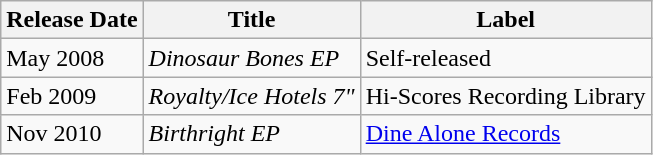<table class="wikitable">
<tr>
<th>Release Date</th>
<th>Title</th>
<th>Label</th>
</tr>
<tr>
<td>May 2008</td>
<td><em>Dinosaur Bones EP</em></td>
<td>Self-released</td>
</tr>
<tr>
<td>Feb 2009</td>
<td><em>Royalty/Ice Hotels 7"</em></td>
<td>Hi-Scores Recording Library</td>
</tr>
<tr>
<td>Nov 2010</td>
<td><em>Birthright EP</em></td>
<td><a href='#'>Dine Alone Records</a></td>
</tr>
</table>
